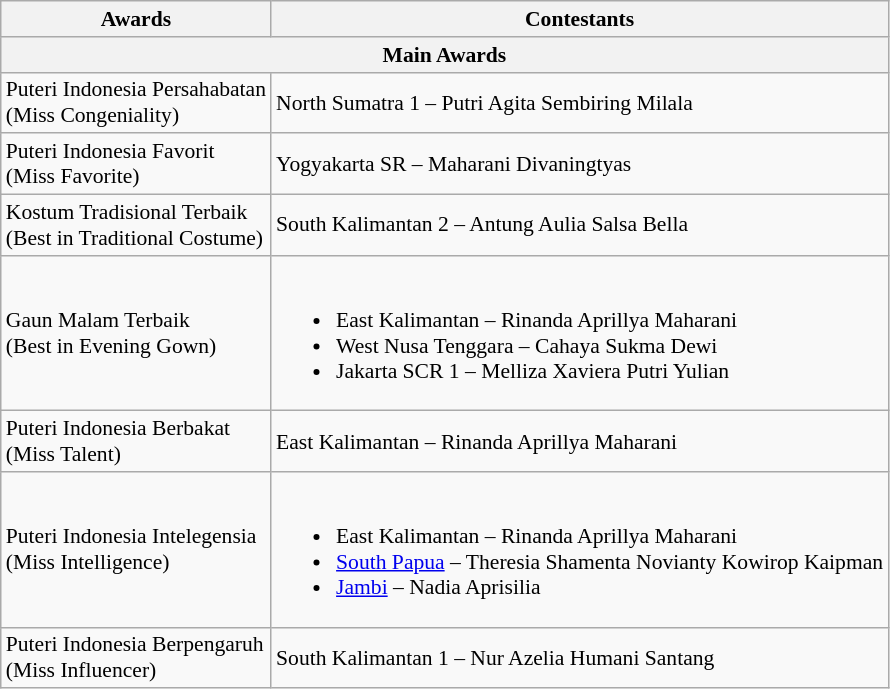<table class="wikitable" style="font-size: 90%;">
<tr>
<th>Awards</th>
<th>Contestants</th>
</tr>
<tr>
<th colspan="2">Main Awards</th>
</tr>
<tr>
<td>Puteri Indonesia Persahabatan<br>(Miss Congeniality)</td>
<td>North Sumatra 1 – Putri Agita Sembiring Milala</td>
</tr>
<tr>
<td>Puteri Indonesia Favorit<br>(Miss Favorite)</td>
<td>Yogyakarta SR – Maharani Divaningtyas</td>
</tr>
<tr>
<td>Kostum Tradisional Terbaik<br>(Best in Traditional Costume)</td>
<td>South Kalimantan 2 – Antung Aulia Salsa Bella</td>
</tr>
<tr>
<td>Gaun Malam Terbaik<br>(Best in Evening Gown)</td>
<td><br><ul><li> East Kalimantan – Rinanda Aprillya Maharani</li><li> West Nusa Tenggara – Cahaya Sukma Dewi</li><li> Jakarta SCR 1 – Melliza Xaviera Putri Yulian</li></ul></td>
</tr>
<tr>
<td>Puteri Indonesia Berbakat<br>(Miss Talent)</td>
<td>East Kalimantan – Rinanda Aprillya Maharani</td>
</tr>
<tr>
<td>Puteri Indonesia Intelegensia<br>(Miss Intelligence)</td>
<td><br><ul><li> East Kalimantan – Rinanda Aprillya Maharani</li><li> <a href='#'>South Papua</a> – Theresia Shamenta Novianty Kowirop Kaipman</li><li> <a href='#'>Jambi</a> – Nadia Aprisilia</li></ul></td>
</tr>
<tr>
<td>Puteri Indonesia Berpengaruh<br>(Miss Influencer)</td>
<td>South Kalimantan 1 – Nur Azelia Humani Santang</td>
</tr>
</table>
